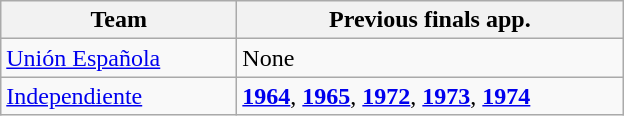<table class="wikitable">
<tr>
<th width=150px>Team</th>
<th width=250px>Previous finals app.</th>
</tr>
<tr>
<td> <a href='#'>Unión Española</a></td>
<td>None</td>
</tr>
<tr>
<td> <a href='#'>Independiente</a></td>
<td><strong><a href='#'>1964</a></strong>, <strong><a href='#'>1965</a></strong>, <strong><a href='#'>1972</a></strong>, <strong><a href='#'>1973</a></strong>, <strong><a href='#'>1974</a></strong></td>
</tr>
</table>
